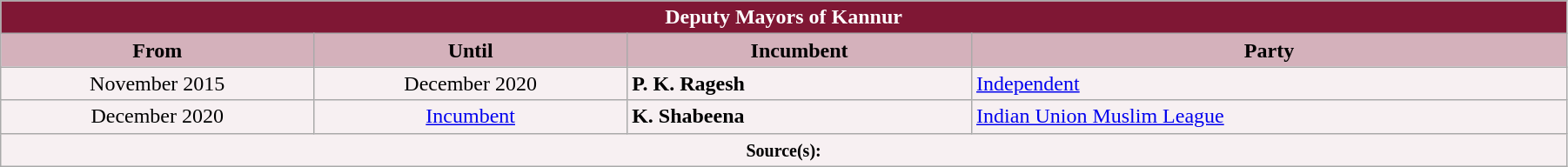<table class="wikitable" style="width: 95%;">
<tr>
<th colspan="4" style="background-color: #7F1734; color: white;">Deputy Mayors of Kannur</th>
</tr>
<tr>
<th style="background-color: #D4B1BB; width: 20%;">From</th>
<th style="background-color: #D4B1BB; width: 20%;">Until</th>
<th style="background-color: #D4B1BB; width: 22%;">Incumbent</th>
<th style="background-color: #D4B1BB; width: 57%;">Party</th>
</tr>
<tr valign="top" style="background-color: #F7F0F2;">
<td style="text-align: center;">November 2015</td>
<td style="text-align: center;">December 2020</td>
<td><strong>P. K. Ragesh</strong></td>
<td><a href='#'>Independent</a></td>
</tr>
<tr valign="top" style="background-color: #F7F0F2;">
<td style="text-align: center;">December 2020</td>
<td style="text-align: center;"><a href='#'>Incumbent</a></td>
<td><strong>K. Shabeena</strong></td>
<td><a href='#'>Indian Union Muslim League</a></td>
</tr>
<tr valign="top" style="background-color: #F7F0F2;">
<td colspan="4" style="text-align: center;"><small><strong>Source(s):</strong></small></td>
</tr>
</table>
